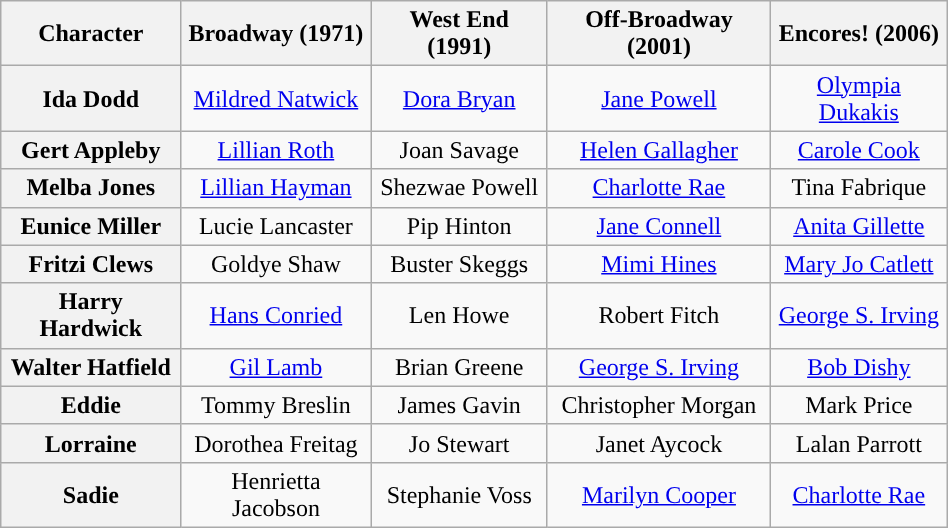<table class="wikitable" style="width:50%; text-align:center">
<tr>
<th scope="col">Character</th>
<th>Broadway (1971)</th>
<th>West End (1991)</th>
<th>Off-Broadway (2001)</th>
<th>Encores! (2006)</th>
</tr>
<tr>
<th>Ida Dodd</th>
<td colspan="1"><a href='#'>Mildred Natwick</a></td>
<td colspan="1"><a href='#'>Dora Bryan</a></td>
<td colspan="1"><a href='#'>Jane Powell</a></td>
<td colspan="1"><a href='#'>Olympia Dukakis</a></td>
</tr>
<tr>
<th>Gert Appleby</th>
<td colspan="1”"><a href='#'>Lillian Roth</a></td>
<td colspan="1”">Joan Savage</td>
<td colspan="1”"><a href='#'>Helen Gallagher</a></td>
<td colspan="1”"><a href='#'>Carole Cook</a></td>
</tr>
<tr>
<th>Melba Jones</th>
<td colspan="1”"><a href='#'>Lillian Hayman</a></td>
<td colspan="1”">Shezwae Powell</td>
<td colspan="1"><a href='#'>Charlotte Rae</a></td>
<td colspan="1">Tina Fabrique</td>
</tr>
<tr>
<th>Eunice Miller</th>
<td colspan="1">Lucie Lancaster</td>
<td colspan="1">Pip Hinton</td>
<td colspan="1"><a href='#'>Jane Connell</a></td>
<td colspan="1"><a href='#'>Anita Gillette</a></td>
</tr>
<tr>
<th>Fritzi Clews</th>
<td colspan="1">Goldye Shaw</td>
<td colspan="1">Buster Skeggs</td>
<td colspan="1"><a href='#'>Mimi Hines</a></td>
<td colspan="1"><a href='#'>Mary Jo Catlett</a></td>
</tr>
<tr>
<th>Harry Hardwick</th>
<td colspan="1"><a href='#'>Hans Conried</a></td>
<td colspan="1">Len Howe</td>
<td colspan="1">Robert Fitch</td>
<td colspan="1"><a href='#'>George S. Irving</a></td>
</tr>
<tr>
<th>Walter Hatfield</th>
<td colspan="1"><a href='#'>Gil Lamb</a></td>
<td colspan="1">Brian Greene</td>
<td colspan="1"><a href='#'>George S. Irving</a></td>
<td colspan="1"><a href='#'>Bob Dishy</a></td>
</tr>
<tr>
<th>Eddie</th>
<td colspan="1">Tommy Breslin</td>
<td colspan="1">James Gavin</td>
<td colspan="1">Christopher Morgan</td>
<td colspan="1">Mark Price</td>
</tr>
<tr>
<th>Lorraine</th>
<td colspan="1">Dorothea Freitag</td>
<td colspan="1">Jo Stewart</td>
<td colspan="1">Janet Aycock</td>
<td colspan="1">Lalan Parrott</td>
</tr>
<tr>
<th>Sadie</th>
<td colspan="1">Henrietta Jacobson</td>
<td colspan="1">Stephanie Voss</td>
<td colspan="1"><a href='#'>Marilyn Cooper</a></td>
<td colspan="1"><a href='#'>Charlotte Rae</a></td>
</tr>
</table>
